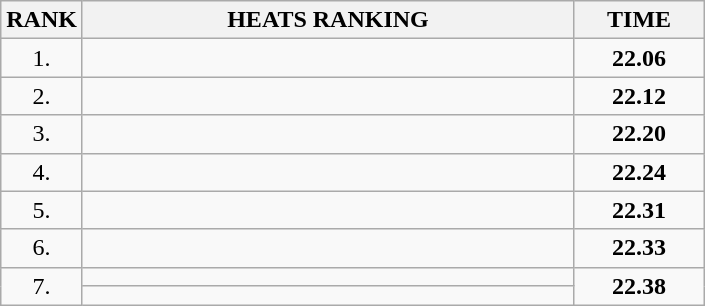<table class="wikitable">
<tr>
<th>RANK</th>
<th style="width: 20em">HEATS RANKING</th>
<th style="width: 5em">TIME</th>
</tr>
<tr>
<td align="center">1.</td>
<td></td>
<td align="center"><strong>22.06</strong></td>
</tr>
<tr>
<td align="center">2.</td>
<td></td>
<td align="center"><strong>22.12</strong></td>
</tr>
<tr>
<td align="center">3.</td>
<td></td>
<td align="center"><strong>22.20</strong></td>
</tr>
<tr>
<td align="center">4.</td>
<td></td>
<td align="center"><strong>22.24</strong></td>
</tr>
<tr>
<td align="center">5.</td>
<td></td>
<td align="center"><strong>22.31</strong></td>
</tr>
<tr>
<td align="center">6.</td>
<td></td>
<td align="center"><strong>22.33</strong></td>
</tr>
<tr>
<td rowspan=2 align="center">7.</td>
<td></td>
<td rowspan=2 align="center"><strong>22.38</strong></td>
</tr>
<tr>
<td></td>
</tr>
</table>
